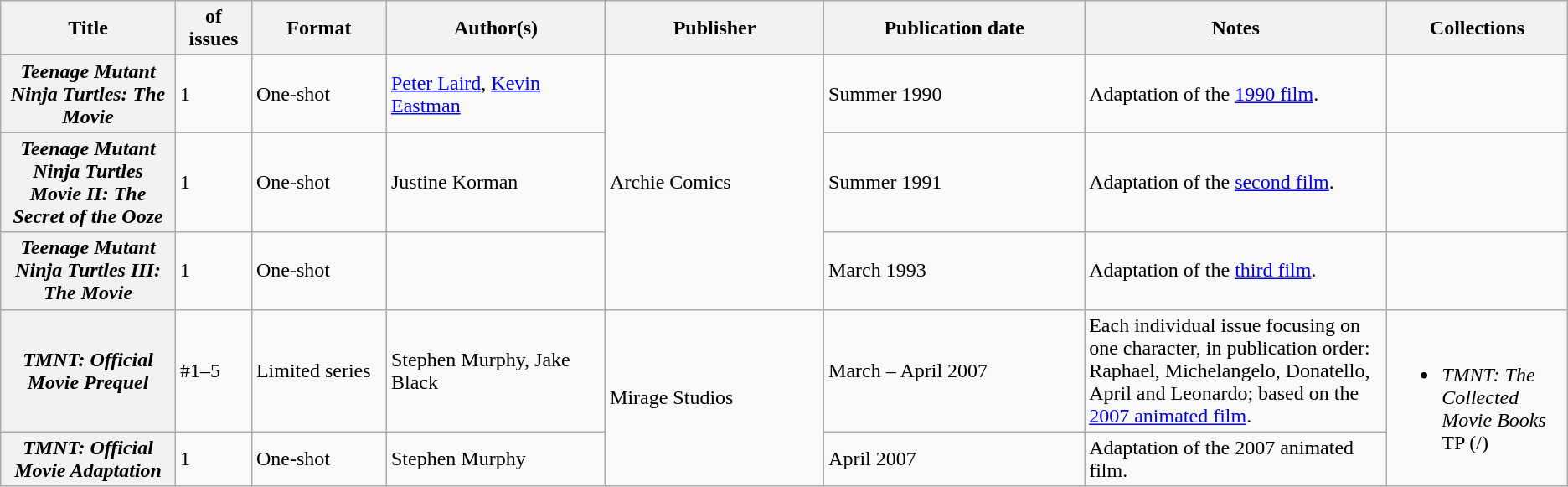<table class="wikitable">
<tr>
<th>Title</th>
<th style="width:40pt"> of issues</th>
<th style="width:75pt">Format</th>
<th style="width:125pt">Author(s)</th>
<th style="width:125pt">Publisher</th>
<th style="width:150pt">Publication date</th>
<th style="width:175pt">Notes</th>
<th>Collections</th>
</tr>
<tr>
<th><em>Teenage Mutant Ninja Turtles: The Movie</em></th>
<td>1</td>
<td>One-shot</td>
<td><a href='#'>Peter Laird</a>, <a href='#'>Kevin Eastman</a></td>
<td rowspan="3">Archie Comics</td>
<td>Summer 1990</td>
<td>Adaptation of the <a href='#'>1990 film</a>.</td>
<td></td>
</tr>
<tr>
<th><em>Teenage Mutant Ninja Turtles Movie II: The Secret of the Ooze</em></th>
<td>1</td>
<td>One-shot</td>
<td>Justine Korman</td>
<td>Summer 1991</td>
<td>Adaptation of the <a href='#'>second film</a>.</td>
<td></td>
</tr>
<tr>
<th><em>Teenage Mutant Ninja Turtles III: The Movie</em></th>
<td>1</td>
<td>One-shot</td>
<td></td>
<td>March 1993</td>
<td>Adaptation of the <a href='#'>third film</a>.</td>
<td></td>
</tr>
<tr>
<th><em>TMNT: Official Movie Prequel</em></th>
<td>#1–5</td>
<td>Limited series</td>
<td>Stephen Murphy, Jake Black</td>
<td rowspan="2">Mirage Studios</td>
<td>March – April 2007</td>
<td>Each individual issue focusing on one character, in publication order: Raphael, Michelangelo, Donatello, April and Leonardo; based on the <a href='#'>2007 animated film</a>.</td>
<td rowspan="2"><br><ul><li><em>TMNT: The Collected Movie Books</em> TP (/)</li></ul></td>
</tr>
<tr>
<th><em>TMNT: Official Movie Adaptation</em></th>
<td>1</td>
<td>One-shot</td>
<td>Stephen Murphy</td>
<td>April 2007</td>
<td>Adaptation of the 2007 animated film.</td>
</tr>
</table>
